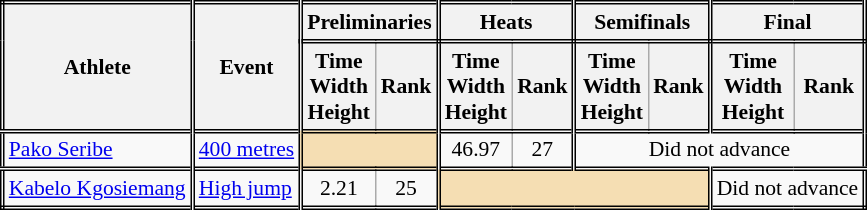<table class=wikitable style="font-size:90%; border: double;">
<tr>
<th rowspan="2" style="border-right:double">Athlete</th>
<th rowspan="2" style="border-right:double">Event</th>
<th colspan="2" style="border-right:double; border-bottom:double;">Preliminaries</th>
<th colspan="2" style="border-right:double; border-bottom:double;">Heats</th>
<th colspan="2" style="border-right:double; border-bottom:double;">Semifinals</th>
<th colspan="2" style="border-right:double; border-bottom:double;">Final</th>
</tr>
<tr>
<th>Time<br>Width<br>Height</th>
<th style="border-right:double">Rank</th>
<th>Time<br>Width<br>Height</th>
<th style="border-right:double">Rank</th>
<th>Time<br>Width<br>Height</th>
<th style="border-right:double">Rank</th>
<th>Time<br>Width<br>Height</th>
<th style="border-right:double">Rank</th>
</tr>
<tr style="border-top: double;">
<td style="border-right:double"><a href='#'>Pako Seribe</a></td>
<td style="border-right:double"><a href='#'>400 metres</a></td>
<td style="border-right:double" colspan= 2 bgcolor="wheat"></td>
<td align=center>46.97</td>
<td align=center style="border-right:double">27</td>
<td colspan="4" align=center>Did not advance</td>
</tr>
<tr style="border-top: double;">
<td style="border-right:double"><a href='#'>Kabelo Kgosiemang</a></td>
<td style="border-right:double"><a href='#'>High jump</a></td>
<td align=center>2.21</td>
<td style="border-right:double" align=center>25</td>
<td style="border-right:double" colspan= 4 bgcolor="wheat"></td>
<td colspan="2" align=center>Did not advance</td>
</tr>
</table>
